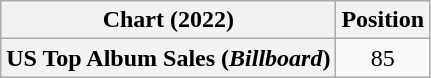<table class="wikitable sortable plainrowheaders" style="text-align:center">
<tr>
<th scope="col">Chart (2022)</th>
<th scope="col">Position</th>
</tr>
<tr>
<th scope="row">US Top Album Sales (<em>Billboard</em>)</th>
<td>85</td>
</tr>
</table>
